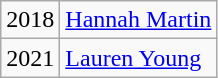<table class="wikitable">
<tr>
<td>2018</td>
<td><a href='#'>Hannah Martin</a></td>
</tr>
<tr>
<td>2021</td>
<td><a href='#'>Lauren Young</a></td>
</tr>
</table>
